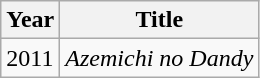<table class="wikitable">
<tr>
<th>Year</th>
<th>Title</th>
</tr>
<tr>
<td>2011</td>
<td><em>Azemichi no Dandy</em></td>
</tr>
</table>
